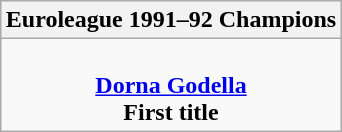<table class=wikitable style="text-align:center; margin:auto">
<tr>
<th>Euroleague 1991–92 Champions</th>
</tr>
<tr>
<td> <br> <strong><a href='#'>Dorna Godella</a></strong> <br> <strong>First title</strong></td>
</tr>
</table>
